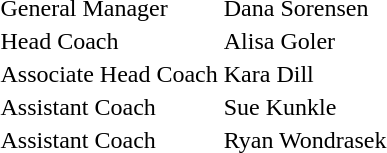<table |class="wikitable">
<tr>
<td style="border:none">General Manager</td>
<td style="border:none; text-align:left">Dana Sorensen</td>
</tr>
<tr>
<td style="border:none">Head Coach</td>
<td style="border:none; text-align:left">Alisa Goler</td>
</tr>
<tr>
<td style="border:none">Associate Head Coach</td>
<td style="border:none; text-align:left">Kara Dill</td>
</tr>
<tr>
<td style="border:none">Assistant Coach</td>
<td style="border:none; text-align:left">Sue Kunkle</td>
</tr>
<tr>
<td style="border:none">Assistant Coach</td>
<td style="border:none; text-align:left">Ryan Wondrasek</td>
</tr>
</table>
